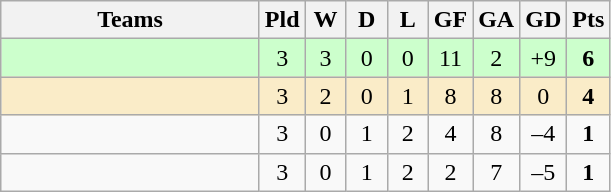<table class="wikitable" style="text-align: center;">
<tr>
<th width=165>Teams</th>
<th width=20>Pld</th>
<th width=20>W</th>
<th width=20>D</th>
<th width=20>L</th>
<th width=20>GF</th>
<th width=20>GA</th>
<th width=20>GD</th>
<th width=20>Pts</th>
</tr>
<tr style="text-align:center; background:#cfc;">
<td style="text-align:left;"></td>
<td>3</td>
<td>3</td>
<td>0</td>
<td>0</td>
<td>11</td>
<td>2</td>
<td>+9</td>
<td><strong>6</strong></td>
</tr>
<tr style="text-align:center; background:#faecc8;">
<td style="text-align:left;"></td>
<td>3</td>
<td>2</td>
<td>0</td>
<td>1</td>
<td>8</td>
<td>8</td>
<td>0</td>
<td><strong>4</strong></td>
</tr>
<tr align=center>
<td style="text-align:left;"></td>
<td>3</td>
<td>0</td>
<td>1</td>
<td>2</td>
<td>4</td>
<td>8</td>
<td>–4</td>
<td><strong>1</strong></td>
</tr>
<tr align=center>
<td style="text-align:left;"></td>
<td>3</td>
<td>0</td>
<td>1</td>
<td>2</td>
<td>2</td>
<td>7</td>
<td>–5</td>
<td><strong>1</strong></td>
</tr>
</table>
